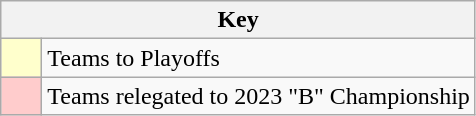<table class="wikitable" style="text-align: center">
<tr>
<th colspan=2>Key</th>
</tr>
<tr>
<td style="background:#ffffcc; width:20px;"></td>
<td align=left>Teams to Playoffs</td>
</tr>
<tr>
<td style="background:#ffcccc; width:20px;"></td>
<td align=left>Teams relegated to 2023 "B" Championship</td>
</tr>
</table>
